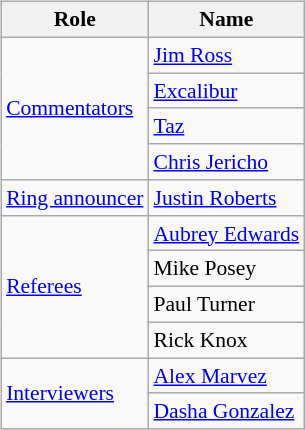<table class=wikitable style="font-size:90%; margin: 0.5em 0 0.5em 1em; float: right; clear: right;">
<tr>
<th>Role</th>
<th>Name</th>
</tr>
<tr>
<td rowspan=4><a href='#'>Commentators</a></td>
<td><a href='#'>Jim Ross</a></td>
</tr>
<tr>
<td><a href='#'>Excalibur</a></td>
</tr>
<tr>
<td><a href='#'>Taz</a> </td>
</tr>
<tr>
<td><a href='#'>Chris Jericho</a> </td>
</tr>
<tr>
<td rowspan=1><a href='#'>Ring announcer</a></td>
<td><a href='#'>Justin Roberts</a></td>
</tr>
<tr>
<td rowspan=4><a href='#'>Referees</a></td>
<td><a href='#'>Aubrey Edwards</a></td>
</tr>
<tr>
<td>Mike Posey</td>
</tr>
<tr>
<td>Paul Turner</td>
</tr>
<tr>
<td>Rick Knox</td>
</tr>
<tr>
<td rowspan=2><a href='#'>Interviewers</a></td>
<td><a href='#'>Alex Marvez</a></td>
</tr>
<tr>
<td><a href='#'>Dasha Gonzalez</a></td>
</tr>
</table>
